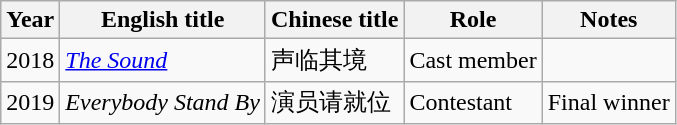<table class="wikitable sortable">
<tr>
<th>Year</th>
<th>English title</th>
<th>Chinese title</th>
<th>Role</th>
<th class="unsortable">Notes</th>
</tr>
<tr>
<td>2018</td>
<td><em><a href='#'>The Sound</a></em></td>
<td>声临其境</td>
<td>Cast member</td>
<td></td>
</tr>
<tr>
<td>2019</td>
<td><em>Everybody Stand By</em></td>
<td>演员请就位</td>
<td>Contestant</td>
<td>Final winner</td>
</tr>
</table>
